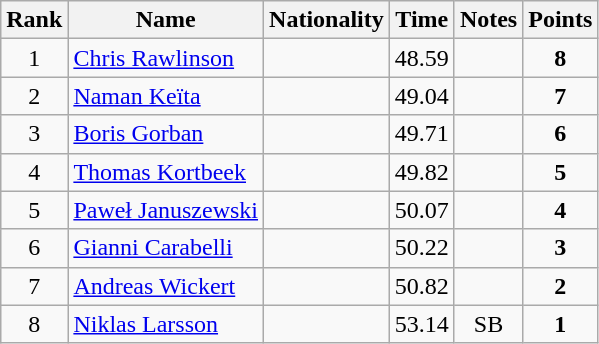<table class="wikitable sortable" style="text-align:center">
<tr>
<th>Rank</th>
<th>Name</th>
<th>Nationality</th>
<th>Time</th>
<th>Notes</th>
<th>Points</th>
</tr>
<tr>
<td>1</td>
<td align=left><a href='#'>Chris Rawlinson</a></td>
<td align=left></td>
<td>48.59</td>
<td></td>
<td><strong>8</strong></td>
</tr>
<tr>
<td>2</td>
<td align=left><a href='#'>Naman Keïta</a></td>
<td align=left></td>
<td>49.04</td>
<td></td>
<td><strong>7</strong></td>
</tr>
<tr>
<td>3</td>
<td align=left><a href='#'>Boris Gorban</a></td>
<td align=left></td>
<td>49.71</td>
<td></td>
<td><strong>6</strong></td>
</tr>
<tr>
<td>4</td>
<td align=left><a href='#'>Thomas Kortbeek</a></td>
<td align=left></td>
<td>49.82</td>
<td></td>
<td><strong>5</strong></td>
</tr>
<tr>
<td>5</td>
<td align=left><a href='#'>Paweł Januszewski</a></td>
<td align=left></td>
<td>50.07</td>
<td></td>
<td><strong>4</strong></td>
</tr>
<tr>
<td>6</td>
<td align=left><a href='#'>Gianni Carabelli</a></td>
<td align=left></td>
<td>50.22</td>
<td></td>
<td><strong>3</strong></td>
</tr>
<tr>
<td>7</td>
<td align=left><a href='#'>Andreas Wickert</a></td>
<td align=left></td>
<td>50.82</td>
<td></td>
<td><strong>2</strong></td>
</tr>
<tr>
<td>8</td>
<td align=left><a href='#'>Niklas Larsson</a></td>
<td align=left></td>
<td>53.14</td>
<td>SB</td>
<td><strong>1</strong></td>
</tr>
</table>
